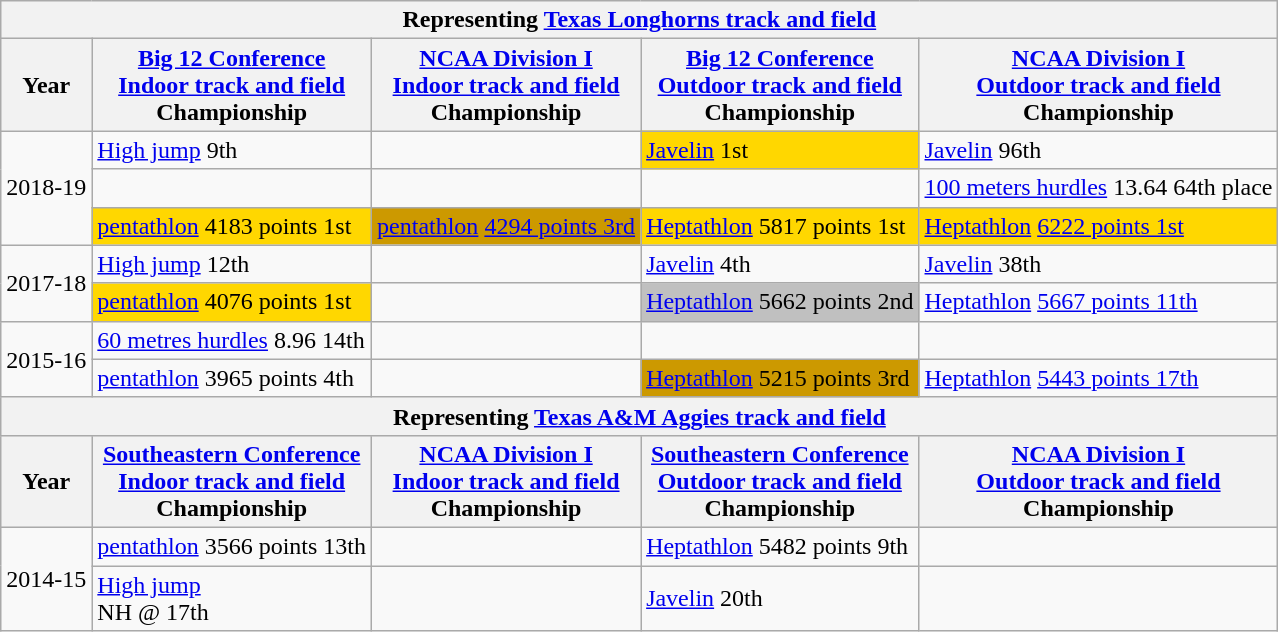<table class="wikitable sortable">
<tr>
<th colspan="6">Representing <a href='#'>Texas Longhorns track and field</a></th>
</tr>
<tr>
<th>Year</th>
<th><a href='#'>Big 12 Conference</a><br><a href='#'>Indoor track and field</a><br>Championship</th>
<th><a href='#'>NCAA Division I</a><br><a href='#'>Indoor track and field</a><br>Championship</th>
<th><a href='#'>Big 12 Conference</a><br><a href='#'>Outdoor track and field</a><br>Championship</th>
<th><a href='#'>NCAA Division I</a><br><a href='#'>Outdoor track and field</a><br>Championship</th>
</tr>
<tr>
<td Rowspan=3>2018-19</td>
<td><a href='#'>High jump</a>  9th</td>
<td></td>
<td bgcolor=gold><a href='#'>Javelin</a>  1st</td>
<td><a href='#'>Javelin</a>  96th</td>
</tr>
<tr>
<td></td>
<td></td>
<td></td>
<td><a href='#'>100 meters hurdles</a> 13.64 64th place</td>
</tr>
<tr>
<td bgcolor=gold><a href='#'>pentathlon</a> 4183 points 1st</td>
<td bgcolor=cc9900><a href='#'>pentathlon</a> <a href='#'>4294 points 3rd</a></td>
<td bgcolor=gold><a href='#'>Heptathlon</a> 5817 points 1st</td>
<td bgcolor=gold><a href='#'>Heptathlon</a> <a href='#'>6222 points 1st</a></td>
</tr>
<tr>
<td Rowspan=2>2017-18</td>
<td><a href='#'>High jump</a>  12th</td>
<td></td>
<td><a href='#'>Javelin</a>  4th</td>
<td><a href='#'>Javelin</a>  38th</td>
</tr>
<tr>
<td bgcolor=gold><a href='#'>pentathlon</a> 4076 points 1st</td>
<td></td>
<td bgcolor=silver><a href='#'>Heptathlon</a> 5662 points 2nd</td>
<td><a href='#'>Heptathlon</a> <a href='#'>5667 points 11th</a></td>
</tr>
<tr>
<td Rowspan=2>2015-16</td>
<td><a href='#'>60 metres hurdles</a> 8.96 14th</td>
<td></td>
<td></td>
<td></td>
</tr>
<tr>
<td><a href='#'>pentathlon</a> 3965 points 4th</td>
<td></td>
<td bgcolor=cc9900><a href='#'>Heptathlon</a> 5215 points 3rd</td>
<td><a href='#'>Heptathlon</a> <a href='#'>5443 points 17th</a></td>
</tr>
<tr>
<th colspan="6">Representing <a href='#'>Texas A&M Aggies track and field</a></th>
</tr>
<tr>
<th>Year</th>
<th><a href='#'>Southeastern Conference</a><br><a href='#'>Indoor track and field</a><br>Championship</th>
<th><a href='#'>NCAA Division I</a><br><a href='#'>Indoor track and field</a><br>Championship</th>
<th><a href='#'>Southeastern Conference</a><br><a href='#'>Outdoor track and field</a><br>Championship</th>
<th><a href='#'>NCAA Division I</a><br><a href='#'>Outdoor track and field</a><br>Championship</th>
</tr>
<tr>
<td Rowspan=2>2014-15</td>
<td><a href='#'>pentathlon</a> 3566 points 13th</td>
<td></td>
<td><a href='#'>Heptathlon</a> 5482 points 9th</td>
<td></td>
</tr>
<tr>
<td><a href='#'>High jump</a><br>NH @  17th</td>
<td></td>
<td><a href='#'>Javelin</a>  20th</td>
<td></td>
</tr>
</table>
